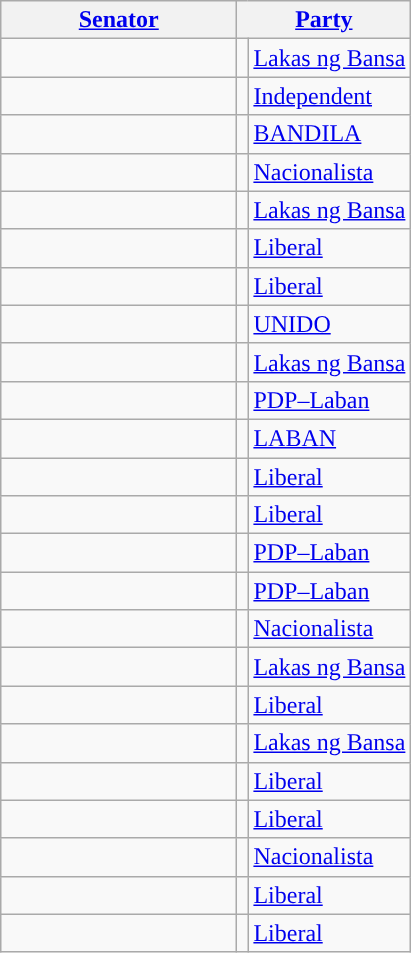<table class="wikitable sortable">
<tr>
<th width="150px"><a href='#'>Senator</a></th>
<th colspan="2"><a href='#'>Party</a></th>
</tr>
<tr>
<td></td>
<td></td>
<td><a href='#'>Lakas ng Bansa</a></td>
</tr>
<tr>
<td></td>
<td></td>
<td><a href='#'>Independent</a></td>
</tr>
<tr>
<td></td>
<td></td>
<td><a href='#'>BANDILA</a></td>
</tr>
<tr>
<td></td>
<td></td>
<td><a href='#'>Nacionalista</a></td>
</tr>
<tr>
<td></td>
<td></td>
<td><a href='#'>Lakas ng Bansa</a></td>
</tr>
<tr>
<td></td>
<td></td>
<td><a href='#'>Liberal</a></td>
</tr>
<tr>
<td></td>
<td></td>
<td><a href='#'>Liberal</a></td>
</tr>
<tr>
<td></td>
<td></td>
<td><a href='#'>UNIDO</a></td>
</tr>
<tr>
<td></td>
<td></td>
<td><a href='#'>Lakas ng Bansa</a></td>
</tr>
<tr>
<td></td>
<td></td>
<td><a href='#'>PDP–Laban</a></td>
</tr>
<tr>
<td></td>
<td></td>
<td><a href='#'>LABAN</a></td>
</tr>
<tr>
<td></td>
<td></td>
<td><a href='#'>Liberal</a></td>
</tr>
<tr>
<td></td>
<td></td>
<td><a href='#'>Liberal</a></td>
</tr>
<tr>
<td></td>
<td></td>
<td><a href='#'>PDP–Laban</a></td>
</tr>
<tr>
<td></td>
<td></td>
<td><a href='#'>PDP–Laban</a></td>
</tr>
<tr>
<td></td>
<td></td>
<td><a href='#'>Nacionalista</a></td>
</tr>
<tr>
<td></td>
<td></td>
<td><a href='#'>Lakas ng Bansa</a></td>
</tr>
<tr>
<td></td>
<td></td>
<td><a href='#'>Liberal</a></td>
</tr>
<tr>
<td></td>
<td></td>
<td><a href='#'>Lakas ng Bansa</a></td>
</tr>
<tr>
<td></td>
<td></td>
<td><a href='#'>Liberal</a></td>
</tr>
<tr>
<td></td>
<td></td>
<td><a href='#'>Liberal</a></td>
</tr>
<tr>
<td></td>
<td></td>
<td><a href='#'>Nacionalista</a></td>
</tr>
<tr>
<td></td>
<td></td>
<td><a href='#'>Liberal</a></td>
</tr>
<tr>
<td></td>
<td></td>
<td><a href='#'>Liberal</a></td>
</tr>
</table>
